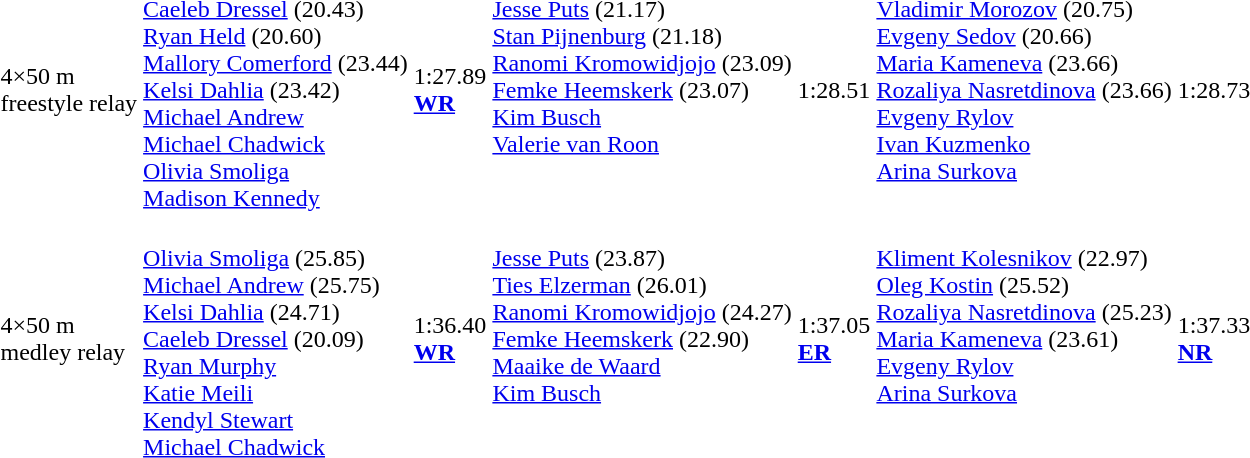<table>
<tr>
<td>4×50 m<br>freestyle relay<br></td>
<td valign=top><br><a href='#'>Caeleb Dressel</a> (20.43)<br><a href='#'>Ryan Held</a> (20.60)<br><a href='#'>Mallory Comerford</a> (23.44)<br><a href='#'>Kelsi Dahlia</a> (23.42)<br><a href='#'>Michael Andrew</a><br><a href='#'>Michael Chadwick</a><br><a href='#'>Olivia Smoliga</a><br><a href='#'>Madison Kennedy</a></td>
<td>1:27.89<br><strong><a href='#'>WR</a></strong></td>
<td valign=top><br><a href='#'>Jesse Puts</a> (21.17)<br><a href='#'>Stan Pijnenburg</a> (21.18)<br><a href='#'>Ranomi Kromowidjojo</a> (23.09)<br><a href='#'>Femke Heemskerk</a> (23.07)<br><a href='#'>Kim Busch</a><br><a href='#'>Valerie van Roon</a></td>
<td>1:28.51</td>
<td valign=top><br><a href='#'>Vladimir Morozov</a> (20.75)<br><a href='#'>Evgeny Sedov</a> (20.66)<br><a href='#'>Maria Kameneva</a> (23.66)<br><a href='#'>Rozaliya Nasretdinova</a> (23.66)<br><a href='#'>Evgeny Rylov</a><br><a href='#'>Ivan Kuzmenko</a><br><a href='#'>Arina Surkova</a></td>
<td>1:28.73</td>
</tr>
<tr>
<td>4×50 m<br>medley relay<br></td>
<td valign=top><br><a href='#'>Olivia Smoliga</a> (25.85)<br><a href='#'>Michael Andrew</a> (25.75)<br><a href='#'>Kelsi Dahlia</a> (24.71)<br><a href='#'>Caeleb Dressel</a> (20.09)<br><a href='#'>Ryan Murphy</a><br><a href='#'>Katie Meili</a><br><a href='#'>Kendyl Stewart</a><br><a href='#'>Michael Chadwick</a></td>
<td>1:36.40<br><strong><a href='#'>WR</a></strong></td>
<td valign=top><br><a href='#'>Jesse Puts</a> (23.87)<br><a href='#'>Ties Elzerman</a> (26.01)<br><a href='#'>Ranomi Kromowidjojo</a> (24.27)<br><a href='#'>Femke Heemskerk</a> (22.90)<br><a href='#'>Maaike de Waard</a><br><a href='#'>Kim Busch</a></td>
<td>1:37.05<br><strong><a href='#'>ER</a></strong></td>
<td valign=top><br><a href='#'>Kliment Kolesnikov</a> (22.97)<br><a href='#'>Oleg Kostin</a> (25.52)<br><a href='#'>Rozaliya Nasretdinova</a> (25.23)<br><a href='#'>Maria Kameneva</a> (23.61)<br><a href='#'>Evgeny Rylov</a><br><a href='#'>Arina Surkova</a></td>
<td>1:37.33<br><strong><a href='#'>NR</a></strong></td>
</tr>
</table>
